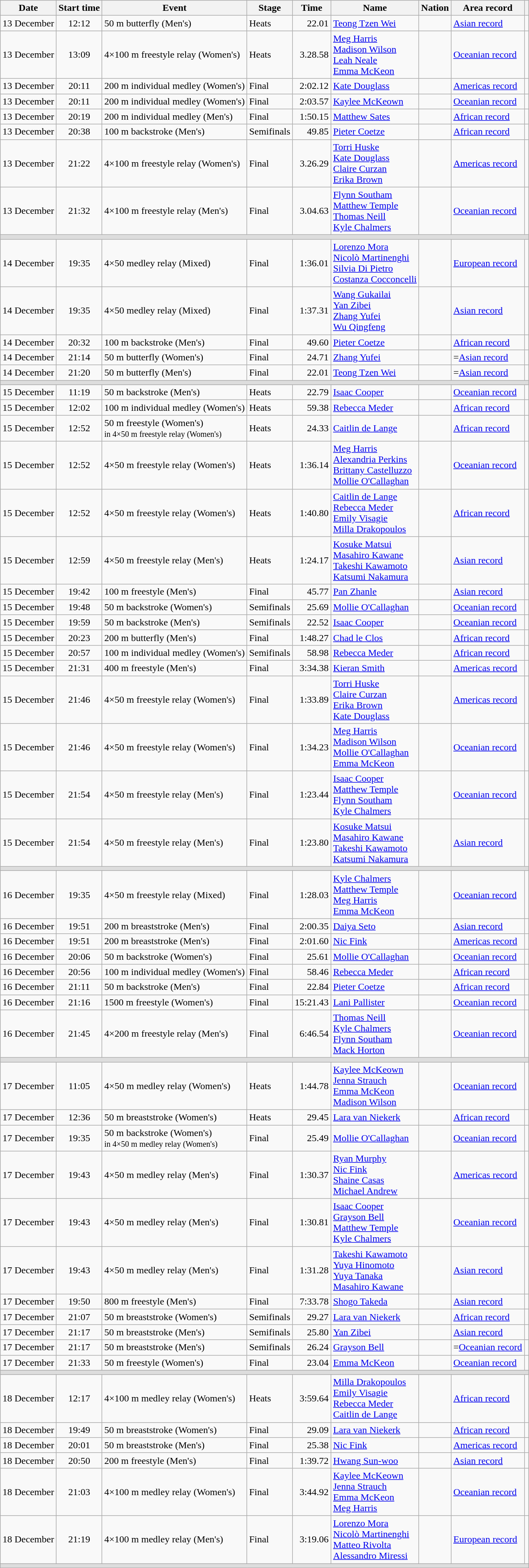<table class="wikitable">
<tr>
<th>Date</th>
<th>Start time</th>
<th>Event</th>
<th>Stage</th>
<th>Time</th>
<th>Name</th>
<th>Nation</th>
<th>Area record</th>
<th></th>
</tr>
<tr>
<td>13 December</td>
<td style="text-align:center;">12:12</td>
<td>50 m butterfly (Men's)</td>
<td>Heats</td>
<td align="right">22.01</td>
<td><a href='#'>Teong Tzen Wei</a></td>
<td></td>
<td><a href='#'>Asian record</a></td>
<td></td>
</tr>
<tr>
<td>13 December</td>
<td style="text-align:center;">13:09</td>
<td>4×100 m freestyle relay (Women's)</td>
<td>Heats</td>
<td align="right">3.28.58</td>
<td><a href='#'>Meg Harris</a><br><a href='#'>Madison Wilson</a><br><a href='#'>Leah Neale</a><br><a href='#'>Emma McKeon</a></td>
<td></td>
<td><a href='#'>Oceanian record</a></td>
<td></td>
</tr>
<tr>
<td>13 December</td>
<td style="text-align:center;">20:11</td>
<td>200 m individual medley (Women's)</td>
<td>Final</td>
<td align="right">2:02.12</td>
<td><a href='#'>Kate Douglass</a></td>
<td></td>
<td><a href='#'>Americas record</a></td>
<td></td>
</tr>
<tr>
<td>13 December</td>
<td style="text-align:center;">20:11</td>
<td>200 m individual medley (Women's)</td>
<td>Final</td>
<td align="right">2:03.57</td>
<td><a href='#'>Kaylee McKeown</a></td>
<td></td>
<td><a href='#'>Oceanian record</a></td>
<td></td>
</tr>
<tr>
<td>13 December</td>
<td style="text-align:center;">20:19</td>
<td>200 m individual medley (Men's)</td>
<td>Final</td>
<td align="right">1:50.15</td>
<td><a href='#'>Matthew Sates</a></td>
<td></td>
<td><a href='#'>African record</a></td>
<td></td>
</tr>
<tr>
<td>13 December</td>
<td style="text-align:center;">20:38</td>
<td>100 m backstroke (Men's)</td>
<td>Semifinals</td>
<td align="right">49.85</td>
<td><a href='#'>Pieter Coetze</a></td>
<td></td>
<td><a href='#'>African record</a></td>
<td></td>
</tr>
<tr>
<td>13 December</td>
<td style="text-align:center;">21:22</td>
<td>4×100 m freestyle relay (Women's)</td>
<td>Final</td>
<td align="right">3.26.29</td>
<td><a href='#'>Torri Huske</a><br><a href='#'>Kate Douglass</a><br><a href='#'>Claire Curzan</a><br><a href='#'>Erika Brown</a></td>
<td></td>
<td><a href='#'>Americas record</a></td>
<td></td>
</tr>
<tr>
<td>13 December</td>
<td style="text-align:center;">21:32</td>
<td>4×100 m freestyle relay (Men's)</td>
<td>Final</td>
<td align="right">3.04.63</td>
<td><a href='#'>Flynn Southam</a><br><a href='#'>Matthew Temple</a><br><a href='#'>Thomas Neill</a><br><a href='#'>Kyle Chalmers</a></td>
<td></td>
<td><a href='#'>Oceanian record</a></td>
<td></td>
</tr>
<tr bgcolor=#DDDDDD>
<td colspan=9></td>
</tr>
<tr>
<td>14 December</td>
<td style="text-align:center;">19:35</td>
<td>4×50 medley relay (Mixed)</td>
<td>Final</td>
<td align="right">1:36.01</td>
<td><a href='#'>Lorenzo Mora</a><br><a href='#'>Nicolò Martinenghi</a><br><a href='#'>Silvia Di Pietro</a><br><a href='#'>Costanza Cocconcelli</a></td>
<td></td>
<td><a href='#'>European record</a></td>
<td></td>
</tr>
<tr>
<td>14 December</td>
<td style="text-align:center;">19:35</td>
<td>4×50 medley relay (Mixed)</td>
<td>Final</td>
<td align="right">1:37.31</td>
<td><a href='#'>Wang Gukailai</a><br><a href='#'>Yan Zibei</a><br><a href='#'>Zhang Yufei</a><br><a href='#'>Wu Qingfeng</a></td>
<td></td>
<td><a href='#'>Asian record</a></td>
<td></td>
</tr>
<tr>
<td>14 December</td>
<td style="text-align:center;">20:32</td>
<td>100 m backstroke (Men's)</td>
<td>Final</td>
<td align="right">49.60</td>
<td><a href='#'>Pieter Coetze</a></td>
<td></td>
<td><a href='#'>African record</a></td>
<td></td>
</tr>
<tr>
<td>14 December</td>
<td style="text-align:center;">21:14</td>
<td>50 m butterfly (Women's)</td>
<td>Final</td>
<td align="right">24.71</td>
<td><a href='#'>Zhang Yufei</a></td>
<td></td>
<td>=<a href='#'>Asian record</a></td>
<td></td>
</tr>
<tr>
<td>14 December</td>
<td style="text-align:center;">21:20</td>
<td>50 m butterfly (Men's)</td>
<td>Final</td>
<td align="right">22.01</td>
<td><a href='#'>Teong Tzen Wei</a></td>
<td></td>
<td>=<a href='#'>Asian record</a></td>
<td></td>
</tr>
<tr bgcolor=#DDDDDD>
<td colspan=9></td>
</tr>
<tr>
<td>15 December</td>
<td style="text-align:center;">11:19</td>
<td>50 m backstroke (Men's)</td>
<td>Heats</td>
<td align="right">22.79</td>
<td><a href='#'>Isaac Cooper</a></td>
<td></td>
<td><a href='#'>Oceanian record</a></td>
<td></td>
</tr>
<tr>
<td>15 December</td>
<td style="text-align:center;">12:02</td>
<td>100 m individual medley (Women's)</td>
<td>Heats</td>
<td align="right">59.38</td>
<td><a href='#'>Rebecca Meder</a></td>
<td></td>
<td><a href='#'>African record</a></td>
<td></td>
</tr>
<tr>
<td>15 December</td>
<td style="text-align:center;">12:52</td>
<td>50 m freestyle (Women's)<br><small>in 4×50 m freestyle relay (Women's)</small></td>
<td>Heats</td>
<td align="right">24.33</td>
<td><a href='#'>Caitlin de Lange</a></td>
<td></td>
<td><a href='#'>African record</a></td>
<td></td>
</tr>
<tr>
<td>15 December</td>
<td style="text-align:center;">12:52</td>
<td>4×50 m freestyle relay (Women's)</td>
<td>Heats</td>
<td align="right">1:36.14</td>
<td><a href='#'>Meg Harris</a><br><a href='#'>Alexandria Perkins</a><br><a href='#'>Brittany Castelluzzo</a><br><a href='#'>Mollie O'Callaghan</a></td>
<td></td>
<td><a href='#'>Oceanian record</a></td>
<td></td>
</tr>
<tr>
<td>15 December</td>
<td style="text-align:center;">12:52</td>
<td>4×50 m freestyle relay (Women's)</td>
<td>Heats</td>
<td align="right">1:40.80</td>
<td><a href='#'>Caitlin de Lange</a><br><a href='#'>Rebecca Meder</a><br><a href='#'>Emily Visagie</a><br><a href='#'>Milla Drakopoulos</a></td>
<td></td>
<td><a href='#'>African record</a></td>
<td></td>
</tr>
<tr>
<td>15 December</td>
<td style="text-align:center;">12:59</td>
<td>4×50 m freestyle relay (Men's)</td>
<td>Heats</td>
<td align="right">1:24.17</td>
<td><a href='#'>Kosuke Matsui</a><br><a href='#'>Masahiro Kawane</a><br><a href='#'>Takeshi Kawamoto</a><br><a href='#'>Katsumi Nakamura</a></td>
<td></td>
<td><a href='#'>Asian record</a></td>
<td></td>
</tr>
<tr>
<td>15 December</td>
<td style="text-align:center;">19:42</td>
<td>100 m freestyle (Men's)</td>
<td>Final</td>
<td align="right">45.77</td>
<td><a href='#'>Pan Zhanle</a></td>
<td></td>
<td><a href='#'>Asian record</a></td>
<td></td>
</tr>
<tr>
<td>15 December</td>
<td style="text-align:center;">19:48</td>
<td>50 m backstroke (Women's)</td>
<td>Semifinals</td>
<td align="right">25.69</td>
<td><a href='#'>Mollie O'Callaghan</a></td>
<td></td>
<td><a href='#'>Oceanian record</a></td>
<td></td>
</tr>
<tr>
<td>15 December</td>
<td style="text-align:center;">19:59</td>
<td>50 m backstroke (Men's)</td>
<td>Semifinals</td>
<td align="right">22.52</td>
<td><a href='#'>Isaac Cooper</a></td>
<td></td>
<td><a href='#'>Oceanian record</a></td>
<td></td>
</tr>
<tr>
<td>15 December</td>
<td style="text-align:center;">20:23</td>
<td>200 m butterfly (Men's)</td>
<td>Final</td>
<td align="right">1:48.27</td>
<td><a href='#'>Chad le Clos</a></td>
<td></td>
<td><a href='#'>African record</a></td>
<td></td>
</tr>
<tr>
<td>15 December</td>
<td style="text-align:center;">20:57</td>
<td>100 m individual medley (Women's)</td>
<td>Semifinals</td>
<td align="right">58.98</td>
<td><a href='#'>Rebecca Meder</a></td>
<td></td>
<td><a href='#'>African record</a></td>
<td></td>
</tr>
<tr>
<td>15 December</td>
<td style="text-align:center;">21:31</td>
<td>400 m freestyle (Men's)</td>
<td>Final</td>
<td align="right">3:34.38</td>
<td><a href='#'>Kieran Smith</a></td>
<td></td>
<td><a href='#'>Americas record</a></td>
<td></td>
</tr>
<tr>
<td>15 December</td>
<td style="text-align:center;">21:46</td>
<td>4×50 m freestyle relay (Women's)</td>
<td>Final</td>
<td align="right">1:33.89</td>
<td><a href='#'>Torri Huske</a><br><a href='#'>Claire Curzan</a><br><a href='#'>Erika Brown</a><br><a href='#'>Kate Douglass</a></td>
<td></td>
<td><a href='#'>Americas record</a></td>
<td></td>
</tr>
<tr>
<td>15 December</td>
<td style="text-align:center;">21:46</td>
<td>4×50 m freestyle relay (Women's)</td>
<td>Final</td>
<td align="right">1:34.23</td>
<td><a href='#'>Meg Harris</a><br><a href='#'>Madison Wilson</a><br><a href='#'>Mollie O'Callaghan</a><br><a href='#'>Emma McKeon</a></td>
<td></td>
<td><a href='#'>Oceanian record</a></td>
<td></td>
</tr>
<tr>
<td>15 December</td>
<td style="text-align:center;">21:54</td>
<td>4×50 m freestyle relay (Men's)</td>
<td>Final</td>
<td align="right">1:23.44</td>
<td><a href='#'>Isaac Cooper</a><br><a href='#'>Matthew Temple</a><br><a href='#'>Flynn Southam</a><br><a href='#'>Kyle Chalmers</a></td>
<td></td>
<td><a href='#'>Oceanian record</a></td>
<td></td>
</tr>
<tr>
<td>15 December</td>
<td style="text-align:center;">21:54</td>
<td>4×50 m freestyle relay (Men's)</td>
<td>Final</td>
<td align="right">1:23.80</td>
<td><a href='#'>Kosuke Matsui</a><br><a href='#'>Masahiro Kawane</a><br><a href='#'>Takeshi Kawamoto</a><br><a href='#'>Katsumi Nakamura</a></td>
<td></td>
<td><a href='#'>Asian record</a></td>
<td></td>
</tr>
<tr bgcolor=#DDDDDD>
<td colspan=9></td>
</tr>
<tr>
<td>16 December</td>
<td style="text-align:center;">19:35</td>
<td>4×50 m freestyle relay (Mixed)</td>
<td>Final</td>
<td align="right">1:28.03</td>
<td><a href='#'>Kyle Chalmers</a><br><a href='#'>Matthew Temple</a><br><a href='#'>Meg Harris</a><br><a href='#'>Emma McKeon</a></td>
<td></td>
<td><a href='#'>Oceanian record</a></td>
<td></td>
</tr>
<tr>
<td>16 December</td>
<td style="text-align:center;">19:51</td>
<td>200 m breaststroke (Men's)</td>
<td>Final</td>
<td align="right">2:00.35</td>
<td><a href='#'>Daiya Seto</a></td>
<td></td>
<td><a href='#'>Asian record</a></td>
<td></td>
</tr>
<tr>
<td>16 December</td>
<td style="text-align:center;">19:51</td>
<td>200 m breaststroke (Men's)</td>
<td>Final</td>
<td align="right">2:01.60</td>
<td><a href='#'>Nic Fink</a></td>
<td></td>
<td><a href='#'>Americas record</a></td>
<td></td>
</tr>
<tr>
<td>16 December</td>
<td style="text-align:center;">20:06</td>
<td>50 m backstroke (Women's)</td>
<td>Final</td>
<td align="right">25.61</td>
<td><a href='#'>Mollie O'Callaghan</a></td>
<td></td>
<td><a href='#'>Oceanian record</a></td>
<td></td>
</tr>
<tr>
<td>16 December</td>
<td style="text-align:center;">20:56</td>
<td>100 m individual medley (Women's)</td>
<td>Final</td>
<td align="right">58.46</td>
<td><a href='#'>Rebecca Meder</a></td>
<td></td>
<td><a href='#'>African record</a></td>
<td></td>
</tr>
<tr>
<td>16 December</td>
<td style="text-align:center;">21:11</td>
<td>50 m backstroke (Men's)</td>
<td>Final</td>
<td align="right">22.84</td>
<td><a href='#'>Pieter Coetze</a></td>
<td></td>
<td><a href='#'>African record</a></td>
<td></td>
</tr>
<tr>
<td>16 December</td>
<td style="text-align:center;">21:16</td>
<td>1500 m freestyle (Women's)</td>
<td>Final</td>
<td align="right">15:21.43</td>
<td><a href='#'>Lani Pallister</a></td>
<td></td>
<td><a href='#'>Oceanian record</a></td>
<td></td>
</tr>
<tr>
<td>16 December</td>
<td style="text-align:center;">21:45</td>
<td>4×200 m freestyle relay (Men's)</td>
<td>Final</td>
<td align="right">6:46.54</td>
<td><a href='#'>Thomas Neill</a><br><a href='#'>Kyle Chalmers</a><br><a href='#'>Flynn Southam</a><br><a href='#'>Mack Horton</a></td>
<td></td>
<td><a href='#'>Oceanian record</a></td>
<td></td>
</tr>
<tr bgcolor=#DDDDDD>
<td colspan=9></td>
</tr>
<tr>
<td>17 December</td>
<td style="text-align:center;">11:05</td>
<td>4×50 m medley relay (Women's)</td>
<td>Heats</td>
<td align="right">1:44.78</td>
<td><a href='#'>Kaylee McKeown</a><br><a href='#'>Jenna Strauch</a><br><a href='#'>Emma McKeon</a><br><a href='#'>Madison Wilson</a></td>
<td></td>
<td><a href='#'>Oceanian record</a></td>
<td></td>
</tr>
<tr>
<td>17 December</td>
<td style="text-align:center;">12:36</td>
<td>50 m breaststroke (Women's)</td>
<td>Heats</td>
<td align="right">29.45</td>
<td><a href='#'>Lara van Niekerk</a></td>
<td></td>
<td><a href='#'>African record</a></td>
<td></td>
</tr>
<tr>
<td>17 December</td>
<td style="text-align:center;">19:35</td>
<td>50 m backstroke (Women's)<br><small>in 4×50 m medley relay (Women's)</small></td>
<td>Final</td>
<td align="right">25.49</td>
<td><a href='#'>Mollie O'Callaghan</a></td>
<td></td>
<td><a href='#'>Oceanian record</a></td>
<td></td>
</tr>
<tr>
<td>17 December</td>
<td style="text-align:center;">19:43</td>
<td>4×50 m medley relay (Men's)</td>
<td>Final</td>
<td align="right">1:30.37</td>
<td><a href='#'>Ryan Murphy</a><br><a href='#'>Nic Fink</a><br><a href='#'>Shaine Casas</a><br><a href='#'>Michael Andrew</a></td>
<td></td>
<td><a href='#'>Americas record</a></td>
<td></td>
</tr>
<tr>
<td>17 December</td>
<td style="text-align:center;">19:43</td>
<td>4×50 m medley relay (Men's)</td>
<td>Final</td>
<td align="right">1:30.81</td>
<td><a href='#'>Isaac Cooper</a><br><a href='#'>Grayson Bell</a><br><a href='#'>Matthew Temple</a><br><a href='#'>Kyle Chalmers</a></td>
<td></td>
<td><a href='#'>Oceanian record</a></td>
<td></td>
</tr>
<tr>
<td>17 December</td>
<td style="text-align:center;">19:43</td>
<td>4×50 m medley relay (Men's)</td>
<td>Final</td>
<td align="right">1:31.28</td>
<td><a href='#'>Takeshi Kawamoto</a><br><a href='#'>Yuya Hinomoto</a><br><a href='#'>Yuya Tanaka</a><br><a href='#'>Masahiro Kawane</a></td>
<td></td>
<td><a href='#'>Asian record</a></td>
<td></td>
</tr>
<tr>
<td>17 December</td>
<td style="text-align:center;">19:50</td>
<td>800 m freestyle (Men's)</td>
<td>Final</td>
<td align="right">7:33.78</td>
<td><a href='#'>Shogo Takeda</a></td>
<td></td>
<td><a href='#'>Asian record</a></td>
<td></td>
</tr>
<tr>
<td>17 December</td>
<td style="text-align:center;">21:07</td>
<td>50 m breaststroke (Women's)</td>
<td>Semifinals</td>
<td align="right">29.27</td>
<td><a href='#'>Lara van Niekerk</a></td>
<td></td>
<td><a href='#'>African record</a></td>
<td></td>
</tr>
<tr>
<td>17 December</td>
<td style="text-align:center;">21:17</td>
<td>50 m breaststroke (Men's)</td>
<td>Semifinals</td>
<td align="right">25.80</td>
<td><a href='#'>Yan Zibei</a></td>
<td></td>
<td><a href='#'>Asian record</a></td>
<td></td>
</tr>
<tr>
<td>17 December</td>
<td style="text-align:center;">21:17</td>
<td>50 m breaststroke (Men's)</td>
<td>Semifinals</td>
<td align="right">26.24</td>
<td><a href='#'>Grayson Bell</a></td>
<td></td>
<td>=<a href='#'>Oceanian record</a></td>
<td></td>
</tr>
<tr>
<td>17 December</td>
<td style="text-align:center;">21:33</td>
<td>50 m freestyle (Women's)</td>
<td>Final</td>
<td align="right">23.04</td>
<td><a href='#'>Emma McKeon</a></td>
<td></td>
<td><a href='#'>Oceanian record</a></td>
<td></td>
</tr>
<tr bgcolor=#DDDDDD>
<td colspan=9></td>
</tr>
<tr>
<td>18 December</td>
<td style="text-align:center;">12:17</td>
<td>4×100 m medley relay (Women's)</td>
<td>Heats</td>
<td align="right">3:59.64</td>
<td><a href='#'>Milla Drakopoulos</a><br><a href='#'>Emily Visagie</a><br><a href='#'>Rebecca Meder</a><br><a href='#'>Caitlin de Lange</a></td>
<td></td>
<td><a href='#'>African record</a></td>
<td></td>
</tr>
<tr>
<td>18 December</td>
<td style="text-align:center;">19:49</td>
<td>50 m breaststroke (Women's)</td>
<td>Final</td>
<td align="right">29.09</td>
<td><a href='#'>Lara van Niekerk</a></td>
<td></td>
<td><a href='#'>African record</a></td>
<td></td>
</tr>
<tr>
<td>18 December</td>
<td style="text-align:center;">20:01</td>
<td>50 m breaststroke (Men's)</td>
<td>Final</td>
<td align="right">25.38</td>
<td><a href='#'>Nic Fink</a></td>
<td></td>
<td><a href='#'>Americas record</a></td>
<td></td>
</tr>
<tr>
<td>18 December</td>
<td style="text-align:center;">20:50</td>
<td>200 m freestyle (Men's)</td>
<td>Final</td>
<td align="right">1:39.72</td>
<td><a href='#'>Hwang Sun-woo</a></td>
<td></td>
<td><a href='#'>Asian record</a></td>
<td></td>
</tr>
<tr>
<td>18 December</td>
<td style="text-align:center;">21:03</td>
<td>4×100 m medley relay (Women's)</td>
<td>Final</td>
<td align="right">3:44.92</td>
<td><a href='#'>Kaylee McKeown</a><br><a href='#'>Jenna Strauch</a><br><a href='#'>Emma McKeon</a><br><a href='#'>Meg Harris</a></td>
<td></td>
<td><a href='#'>Oceanian record</a></td>
<td></td>
</tr>
<tr>
<td>18 December</td>
<td style="text-align:center;">21:19</td>
<td>4×100 m medley relay (Men's)</td>
<td>Final</td>
<td align="right">3:19.06</td>
<td><a href='#'>Lorenzo Mora</a><br><a href='#'>Nicolò Martinenghi</a><br><a href='#'>Matteo Rivolta</a><br><a href='#'>Alessandro Miressi</a></td>
<td></td>
<td><a href='#'>European record</a></td>
<td></td>
</tr>
<tr bgcolor=#DDDDDD>
<td colspan=9></td>
</tr>
</table>
